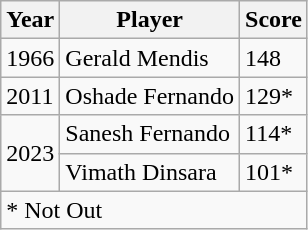<table class="wikitable collapsible">
<tr>
<th>Year</th>
<th>Player</th>
<th>Score</th>
</tr>
<tr 1954 Philip Cooray 1954>
<td>1966</td>
<td>Gerald Mendis</td>
<td>148</td>
</tr>
<tr>
<td>2011</td>
<td>Oshade Fernando</td>
<td>129*</td>
</tr>
<tr>
<td rowspan="2">2023</td>
<td>Sanesh Fernando</td>
<td>114*</td>
</tr>
<tr>
<td>Vimath Dinsara</td>
<td>101*</td>
</tr>
<tr>
<td colspan="3" style="text-align: left;">* Not Out</td>
</tr>
</table>
